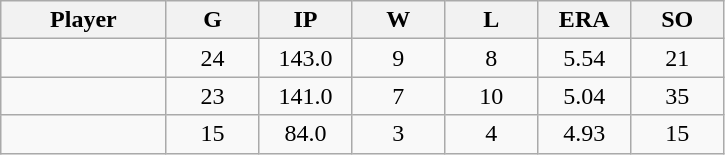<table class="wikitable sortable">
<tr>
<th bgcolor="#DDDDFF" width="16%">Player</th>
<th bgcolor="#DDDDFF" width="9%">G</th>
<th bgcolor="#DDDDFF" width="9%">IP</th>
<th bgcolor="#DDDDFF" width="9%">W</th>
<th bgcolor="#DDDDFF" width="9%">L</th>
<th bgcolor="#DDDDFF" width="9%">ERA</th>
<th bgcolor="#DDDDFF" width="9%">SO</th>
</tr>
<tr align="center">
<td></td>
<td>24</td>
<td>143.0</td>
<td>9</td>
<td>8</td>
<td>5.54</td>
<td>21</td>
</tr>
<tr align="center">
<td></td>
<td>23</td>
<td>141.0</td>
<td>7</td>
<td>10</td>
<td>5.04</td>
<td>35</td>
</tr>
<tr align="center">
<td></td>
<td>15</td>
<td>84.0</td>
<td>3</td>
<td>4</td>
<td>4.93</td>
<td>15</td>
</tr>
</table>
